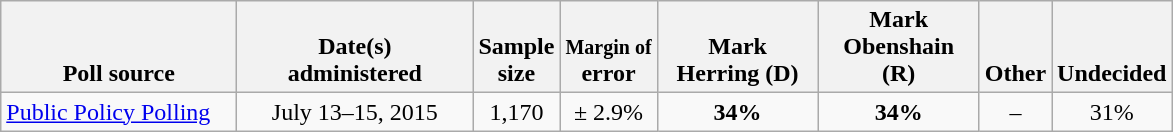<table class="wikitable">
<tr valign= bottom>
<th style="width:150px;">Poll source</th>
<th style="width:150px;">Date(s)<br>administered</th>
<th class=small>Sample<br>size</th>
<th><small>Margin of</small><br>error</th>
<th style="width:100px;">Mark<br>Herring (D)</th>
<th style="width:100px;">Mark<br>Obenshain (R)</th>
<th style="width:40px;">Other</th>
<th style="width:40px;">Undecided</th>
</tr>
<tr>
<td><a href='#'>Public Policy Polling</a></td>
<td align=center>July 13–15, 2015</td>
<td align=center>1,170</td>
<td align=center>± 2.9%</td>
<td align=center><strong>34%</strong></td>
<td align=center><strong>34%</strong></td>
<td align=center>–</td>
<td align=center>31%</td>
</tr>
</table>
